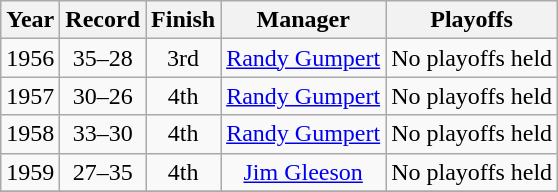<table class="wikitable">
<tr style="background: #F2F2F2;">
<th>Year</th>
<th>Record</th>
<th>Finish</th>
<th>Manager</th>
<th>Playoffs</th>
</tr>
<tr align=center>
<td>1956</td>
<td>35–28</td>
<td>3rd</td>
<td><a href='#'>Randy Gumpert</a></td>
<td>No playoffs held</td>
</tr>
<tr align=center>
<td>1957</td>
<td>30–26</td>
<td>4th</td>
<td><a href='#'>Randy Gumpert</a></td>
<td>No playoffs held</td>
</tr>
<tr align=center>
<td>1958</td>
<td>33–30</td>
<td>4th</td>
<td><a href='#'>Randy Gumpert</a></td>
<td>No playoffs held</td>
</tr>
<tr align=center>
<td>1959</td>
<td>27–35</td>
<td>4th</td>
<td><a href='#'>Jim Gleeson</a></td>
<td>No playoffs held</td>
</tr>
<tr align=center>
</tr>
</table>
